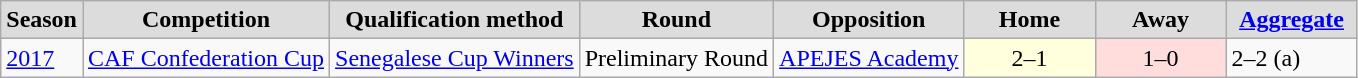<table class="sortable plainrowheaders wikitable">
<tr>
<th style="background:#DCDCDC">Season</th>
<th style="background:#DCDCDC">Competition</th>
<th style="background:#DCDCDC">Qualification method</th>
<th style="background:#DCDCDC">Round</th>
<th style="background:#DCDCDC">Opposition</th>
<th width="80" style="background:#DCDCDC">Home</th>
<th width="80" style="background:#DCDCDC">Away</th>
<th width="80" style="background:#DCDCDC"><a href='#'>Aggregate</a></th>
</tr>
<tr>
<td><a href='#'>2017</a></td>
<td><a href='#'>CAF Confederation Cup</a></td>
<td><a href='#'>Senegalese Cup Winners</a></td>
<td align=left>Preliminary Round</td>
<td align=left> <a href='#'>APEJES Academy</a></td>
<td style="background:#ffd; text-align:center">2–1</td>
<td style="background:#fdd; text-align:center">1–0</td>
<td>2–2 (a)</td>
</tr>
</table>
